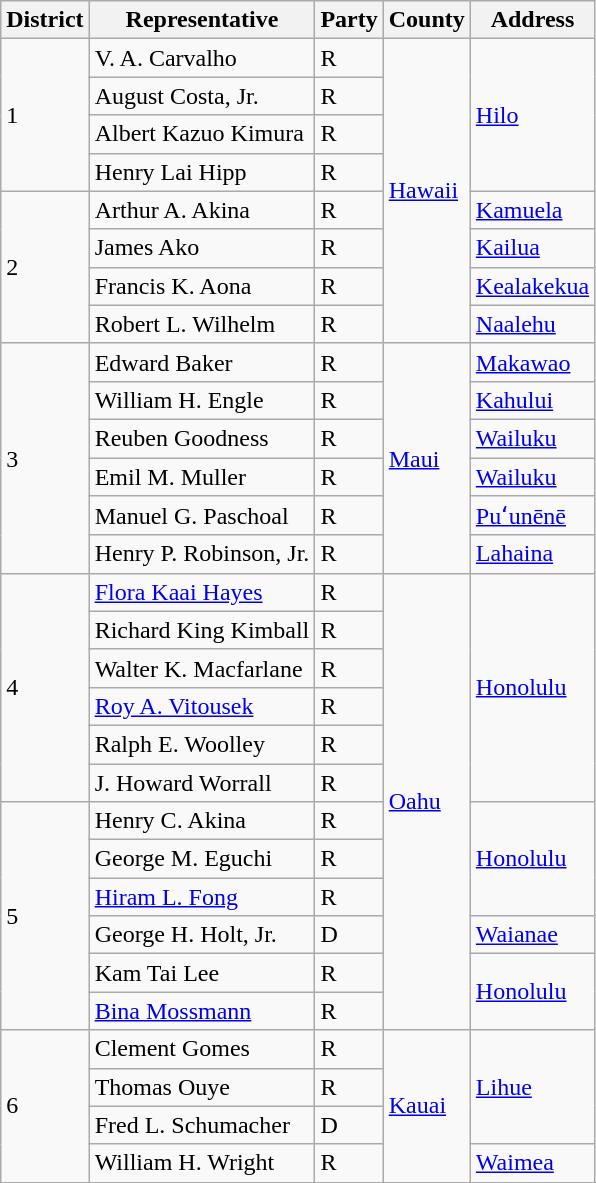<table class= "sortable wikitable">
<tr>
<th>District</th>
<th>Representative</th>
<th>Party</th>
<th>County</th>
<th>Address</th>
</tr>
<tr>
<td rowspan=4>1</td>
<td>V. A. Carvalho</td>
<td>R</td>
<td rowspan=8><a href='#'>Hawaii</a></td>
<td rowspan=4><a href='#'>Hilo</a></td>
</tr>
<tr>
<td>August Costa, Jr.</td>
<td>R</td>
</tr>
<tr>
<td>Albert Kazuo Kimura</td>
<td>R</td>
</tr>
<tr>
<td>Henry Lai Hipp</td>
<td>R</td>
</tr>
<tr>
<td rowspan=4>2</td>
<td>Arthur A. Akina</td>
<td>R</td>
<td><a href='#'>Kamuela</a></td>
</tr>
<tr>
<td>James Ako</td>
<td>R</td>
<td><a href='#'>Kailua</a></td>
</tr>
<tr>
<td>Francis K. Aona</td>
<td>R</td>
<td><a href='#'>Kealakekua</a></td>
</tr>
<tr>
<td>Robert L. Wilhelm</td>
<td>R</td>
<td><a href='#'>Naalehu</a></td>
</tr>
<tr>
<td rowspan=6>3</td>
<td>Edward Baker</td>
<td>R</td>
<td rowspan=6><a href='#'>Maui</a></td>
<td><a href='#'>Makawao</a></td>
</tr>
<tr>
<td>William H. Engle</td>
<td>R</td>
<td><a href='#'>Kahului</a></td>
</tr>
<tr>
<td>Reuben Goodness</td>
<td>R</td>
<td><a href='#'>Wailuku</a></td>
</tr>
<tr>
<td>Emil M. Muller</td>
<td>R</td>
<td><a href='#'>Wailuku</a></td>
</tr>
<tr>
<td>Manuel G. Paschoal</td>
<td>R</td>
<td><a href='#'>Puʻunēnē</a></td>
</tr>
<tr>
<td>Henry P. Robinson, Jr.</td>
<td>R</td>
<td><a href='#'>Lahaina</a></td>
</tr>
<tr>
<td rowspan=6>4</td>
<td><a href='#'>Flora Kaai Hayes</a></td>
<td>R</td>
<td rowspan=12><a href='#'>Oahu</a></td>
<td rowspan=6><a href='#'>Honolulu</a></td>
</tr>
<tr>
<td>Richard King Kimball</td>
<td>R</td>
</tr>
<tr>
<td>Walter K. Macfarlane</td>
<td>R</td>
</tr>
<tr>
<td><a href='#'>Roy A. Vitousek</a></td>
<td>R</td>
</tr>
<tr>
<td>Ralph E. Woolley</td>
<td>R</td>
</tr>
<tr>
<td>J. Howard Worrall</td>
<td>R</td>
</tr>
<tr>
<td rowspan=6>5</td>
<td>Henry C. Akina</td>
<td>R</td>
<td rowspan=3><a href='#'>Honolulu</a></td>
</tr>
<tr>
<td>George M. Eguchi</td>
<td>R</td>
</tr>
<tr>
<td><a href='#'>Hiram L. Fong</a></td>
<td>R</td>
</tr>
<tr>
<td>George H. Holt, Jr.</td>
<td>D</td>
<td><a href='#'>Waianae</a></td>
</tr>
<tr>
<td>Kam Tai Lee</td>
<td>R</td>
<td rowspan=2><a href='#'>Honolulu</a></td>
</tr>
<tr>
<td><a href='#'>Bina Mossmann</a></td>
<td>R</td>
</tr>
<tr>
<td rowspan=4>6</td>
<td>Clement Gomes</td>
<td>R</td>
<td rowspan=4><a href='#'>Kauai</a></td>
<td rowspan=3><a href='#'>Lihue</a></td>
</tr>
<tr>
<td>Thomas Ouye</td>
<td>R</td>
</tr>
<tr>
<td>Fred L. Schumacher</td>
<td>D</td>
</tr>
<tr>
<td>William H. Wright</td>
<td>R</td>
<td><a href='#'>Waimea</a></td>
</tr>
<tr>
</tr>
</table>
